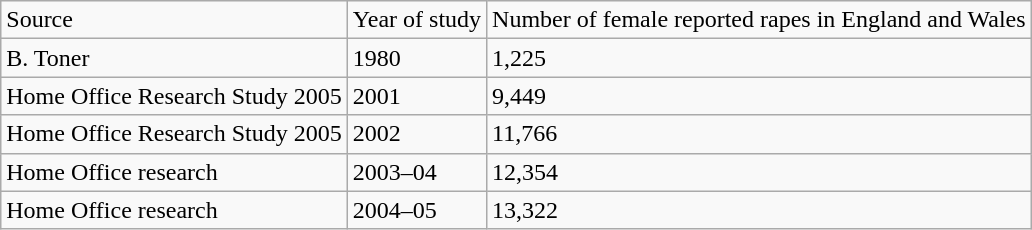<table class="wikitable">
<tr>
<td>Source</td>
<td>Year of study</td>
<td>Number of female reported rapes in England and Wales</td>
</tr>
<tr>
<td>B. Toner</td>
<td>1980</td>
<td>1,225</td>
</tr>
<tr>
<td>Home Office Research Study 2005</td>
<td>2001</td>
<td>9,449</td>
</tr>
<tr>
<td>Home Office Research Study 2005</td>
<td>2002</td>
<td>11,766</td>
</tr>
<tr>
<td>Home Office research</td>
<td>2003–04</td>
<td>12,354</td>
</tr>
<tr>
<td>Home Office research</td>
<td>2004–05</td>
<td>13,322</td>
</tr>
</table>
